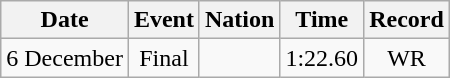<table class=wikitable style=text-align:center>
<tr>
<th>Date</th>
<th>Event</th>
<th>Nation</th>
<th>Time</th>
<th>Record</th>
</tr>
<tr>
<td>6 December</td>
<td>Final</td>
<td align=left></td>
<td>1:22.60</td>
<td>WR</td>
</tr>
</table>
